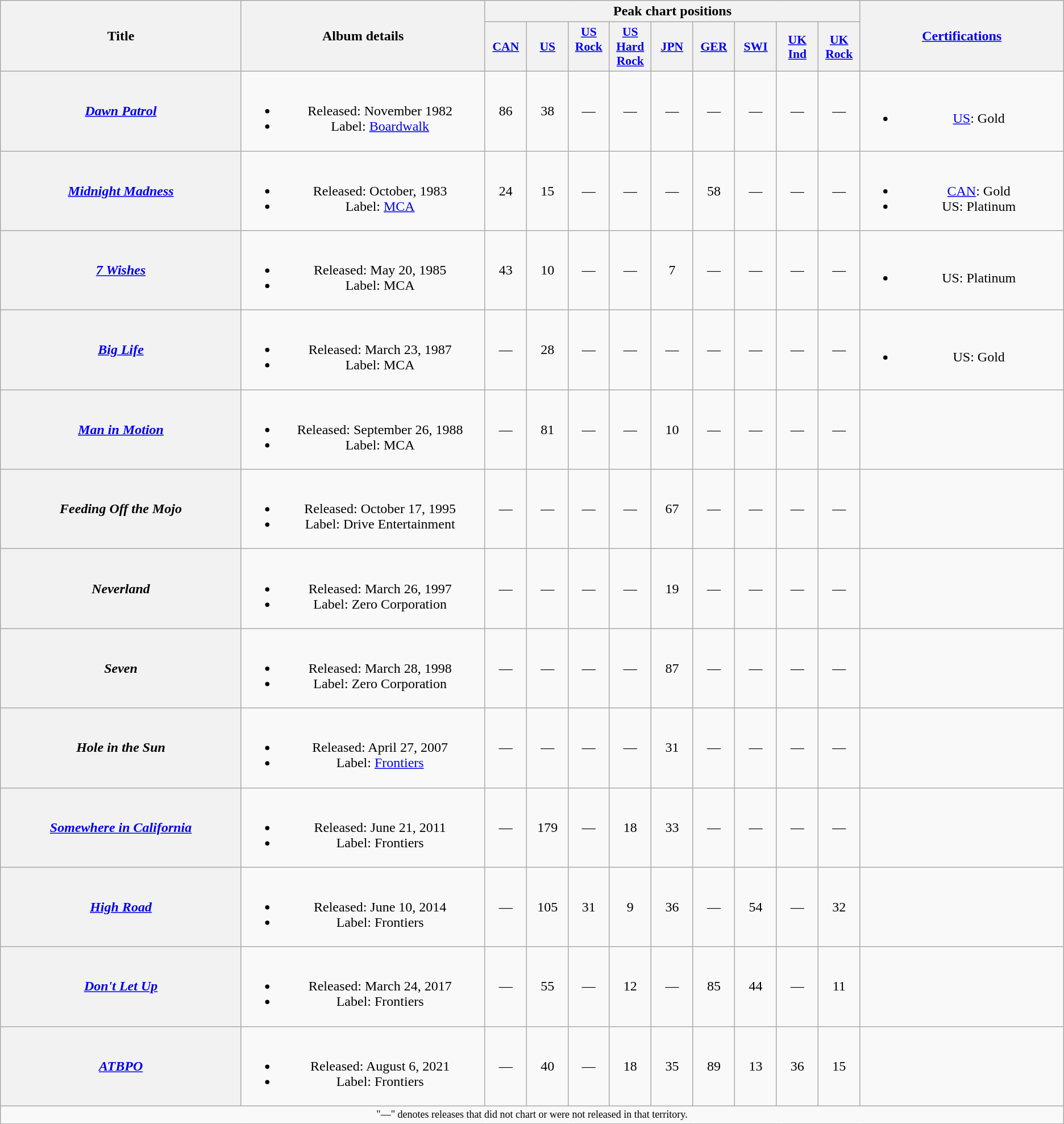<table class="wikitable plainrowheaders" style="text-align:center;">
<tr>
<th scope="col" rowspan="2" style="width:18em;">Title</th>
<th scope="col" rowspan="2" style="width:18em;">Album details</th>
<th scope="col" colspan="9">Peak chart positions</th>
<th rowspan="2" style="width:15em;"><a href='#'>Certifications</a></th>
</tr>
<tr>
<th scope="col" style="width:3em;font-size:90%;"><a href='#'>CAN</a><br></th>
<th scope="col" style="width:3em;font-size:90%;"><a href='#'>US</a><br></th>
<th scope="col" style="width:2.9em;font-size:90%;"><a href='#'>US Rock</a><br><br></th>
<th scope="col" style="width:3em;font-size:90%;"><a href='#'>US Hard Rock</a><br></th>
<th scope="col" style="width:3em;font-size:90%;"><a href='#'>JPN</a><br></th>
<th scope="col" style="width:3em;font-size:90%;"><a href='#'>GER</a><br></th>
<th scope="col" style="width:3em;font-size:90%;"><a href='#'>SWI</a><br></th>
<th scope="col" style="width:3em;font-size:90%;"><a href='#'>UK Ind</a><br></th>
<th scope="col" style="width:3em;font-size:90%;"><a href='#'>UK Rock</a><br></th>
</tr>
<tr>
<th scope="row"><em><a href='#'>Dawn Patrol</a></em></th>
<td><br><ul><li>Released: November 1982</li><li>Label: <a href='#'>Boardwalk</a></li></ul></td>
<td>86</td>
<td>38</td>
<td>—</td>
<td>—</td>
<td>—</td>
<td>—</td>
<td>—</td>
<td>—</td>
<td>—</td>
<td><br><ul><li><a href='#'>US</a>: Gold</li></ul></td>
</tr>
<tr>
<th scope="row"><em><a href='#'>Midnight Madness</a></em></th>
<td><br><ul><li>Released: October, 1983</li><li>Label: <a href='#'>MCA</a></li></ul></td>
<td>24</td>
<td>15</td>
<td>—</td>
<td>—</td>
<td>—</td>
<td>58</td>
<td>—</td>
<td>—</td>
<td>—</td>
<td><br><ul><li><a href='#'>CAN</a>: Gold</li><li>US: Platinum</li></ul></td>
</tr>
<tr>
<th scope="row"><em><a href='#'>7 Wishes</a></em></th>
<td><br><ul><li>Released: May 20, 1985</li><li>Label: MCA</li></ul></td>
<td>43</td>
<td>10</td>
<td>—</td>
<td>—</td>
<td>7</td>
<td>—</td>
<td>—</td>
<td>—</td>
<td>—</td>
<td><br><ul><li>US: Platinum</li></ul></td>
</tr>
<tr>
<th scope="row"><em><a href='#'>Big Life</a></em></th>
<td><br><ul><li>Released: March 23, 1987</li><li>Label: MCA</li></ul></td>
<td>—</td>
<td>28</td>
<td>—</td>
<td>—</td>
<td>—</td>
<td>—</td>
<td>—</td>
<td>—</td>
<td>—</td>
<td><br><ul><li>US: Gold</li></ul></td>
</tr>
<tr>
<th scope="row"><em><a href='#'>Man in Motion</a></em></th>
<td><br><ul><li>Released: September 26, 1988</li><li>Label: MCA</li></ul></td>
<td>—</td>
<td>81</td>
<td>—</td>
<td>—</td>
<td>10</td>
<td>—</td>
<td>—</td>
<td>—</td>
<td>—</td>
<td></td>
</tr>
<tr>
<th scope="row"><em>Feeding Off the Mojo</em></th>
<td><br><ul><li>Released: October 17, 1995</li><li>Label: Drive Entertainment</li></ul></td>
<td>—</td>
<td>—</td>
<td>—</td>
<td>—</td>
<td>67</td>
<td>—</td>
<td>—</td>
<td>—</td>
<td>—</td>
<td></td>
</tr>
<tr>
<th scope="row"><em>Neverland</em></th>
<td><br><ul><li>Released: March 26, 1997</li><li>Label: Zero Corporation</li></ul></td>
<td>—</td>
<td>—</td>
<td>—</td>
<td>—</td>
<td>19</td>
<td>—</td>
<td>—</td>
<td>—</td>
<td>—</td>
<td></td>
</tr>
<tr>
<th scope="row"><em>Seven</em></th>
<td><br><ul><li>Released: March 28, 1998</li><li>Label: Zero Corporation</li></ul></td>
<td>—</td>
<td>—</td>
<td>—</td>
<td>—</td>
<td>87</td>
<td>—</td>
<td>—</td>
<td>—</td>
<td>—</td>
<td></td>
</tr>
<tr>
<th scope="row"><em>Hole in the Sun</em></th>
<td><br><ul><li>Released: April 27, 2007</li><li>Label: <a href='#'>Frontiers</a></li></ul></td>
<td>—</td>
<td>—</td>
<td>—</td>
<td>—</td>
<td>31</td>
<td>—</td>
<td>—</td>
<td>—</td>
<td>—</td>
<td></td>
</tr>
<tr>
<th scope="row"><em><a href='#'>Somewhere in California</a></em></th>
<td><br><ul><li>Released: June 21, 2011</li><li>Label: Frontiers</li></ul></td>
<td>—</td>
<td>179</td>
<td>—</td>
<td>18</td>
<td>33</td>
<td>—</td>
<td>—</td>
<td>—</td>
<td>—</td>
<td></td>
</tr>
<tr>
<th scope="row"><em><a href='#'>High Road</a></em></th>
<td><br><ul><li>Released: June 10, 2014</li><li>Label: Frontiers</li></ul></td>
<td>—</td>
<td>105</td>
<td>31</td>
<td>9</td>
<td>36</td>
<td>—</td>
<td>54</td>
<td>—</td>
<td>32</td>
<td></td>
</tr>
<tr>
<th scope="row"><em><a href='#'>Don't Let Up</a></em></th>
<td><br><ul><li>Released: March 24, 2017</li><li>Label: Frontiers</li></ul></td>
<td>—</td>
<td>55</td>
<td>—</td>
<td>12</td>
<td>—</td>
<td>85</td>
<td>44</td>
<td>—</td>
<td>11</td>
<td></td>
</tr>
<tr>
<th scope="row"><em><a href='#'>ATBPO</a></em></th>
<td><br><ul><li>Released: August 6, 2021</li><li>Label: Frontiers</li></ul></td>
<td>—</td>
<td>40</td>
<td>—</td>
<td>18</td>
<td>35</td>
<td>89</td>
<td>13</td>
<td>36</td>
<td>15</td>
<td></td>
</tr>
<tr>
<td colspan="16" style="text-align:center; font-size:9pt;">"—" denotes releases that did not chart or were not released in that territory.</td>
</tr>
</table>
